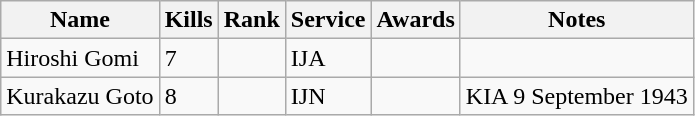<table class=wikitable>
<tr>
<th>Name</th>
<th>Kills</th>
<th>Rank</th>
<th>Service</th>
<th>Awards</th>
<th>Notes</th>
</tr>
<tr>
<td>Hiroshi Gomi</td>
<td>7</td>
<td></td>
<td>IJA</td>
<td></td>
<td></td>
</tr>
<tr>
<td>Kurakazu Goto</td>
<td>8</td>
<td></td>
<td>IJN</td>
<td></td>
<td>KIA 9 September 1943</td>
</tr>
</table>
